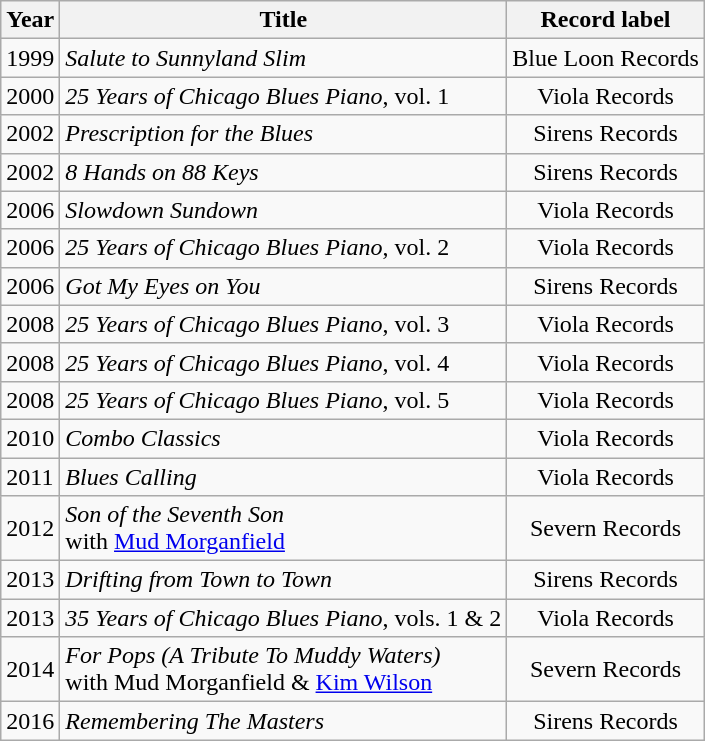<table class="wikitable">
<tr>
<th>Year</th>
<th>Title</th>
<th>Record label</th>
</tr>
<tr>
<td>1999</td>
<td><em>Salute to Sunnyland Slim</em></td>
<td style="text-align:center;">Blue Loon Records</td>
</tr>
<tr>
<td>2000</td>
<td><em>25 Years of Chicago Blues Piano</em>, vol. 1</td>
<td style="text-align:center;">Viola Records</td>
</tr>
<tr>
<td>2002</td>
<td><em>Prescription for the Blues</em></td>
<td style="text-align:center;">Sirens Records</td>
</tr>
<tr>
<td>2002</td>
<td><em>8 Hands on 88 Keys</em></td>
<td style="text-align:center;">Sirens Records</td>
</tr>
<tr>
<td>2006</td>
<td><em>Slowdown Sundown</em></td>
<td style="text-align:center;">Viola Records</td>
</tr>
<tr>
<td>2006</td>
<td><em>25 Years of Chicago Blues Piano</em>, vol. 2</td>
<td style="text-align:center;">Viola Records</td>
</tr>
<tr>
<td>2006</td>
<td><em>Got My Eyes on You</em></td>
<td style="text-align:center;">Sirens Records</td>
</tr>
<tr>
<td>2008</td>
<td><em>25 Years of Chicago Blues Piano</em>, vol. 3</td>
<td style="text-align:center;">Viola Records</td>
</tr>
<tr>
<td>2008</td>
<td><em>25 Years of Chicago Blues Piano</em>, vol. 4</td>
<td style="text-align:center;">Viola Records</td>
</tr>
<tr>
<td>2008</td>
<td><em>25 Years of Chicago Blues Piano</em>, vol. 5</td>
<td style="text-align:center;">Viola Records</td>
</tr>
<tr>
<td>2010</td>
<td><em>Combo Classics</em></td>
<td style="text-align:center;">Viola Records</td>
</tr>
<tr>
<td>2011</td>
<td><em>Blues Calling</em></td>
<td style="text-align:center;">Viola Records</td>
</tr>
<tr>
<td>2012</td>
<td><em>Son of the Seventh Son</em><br>with <a href='#'>Mud Morganfield</a></td>
<td style="text-align:center;">Severn Records</td>
</tr>
<tr>
<td>2013</td>
<td><em>Drifting from Town to Town</em></td>
<td style="text-align:center;">Sirens Records</td>
</tr>
<tr>
<td>2013</td>
<td><em>35 Years of Chicago Blues Piano</em>, vols. 1 & 2</td>
<td style="text-align:center;">Viola Records</td>
</tr>
<tr>
<td>2014</td>
<td><em>For Pops (A Tribute To Muddy Waters)</em><br>with Mud Morganfield & <a href='#'>Kim Wilson</a></td>
<td style="text-align:center;">Severn Records</td>
</tr>
<tr>
<td>2016</td>
<td><em>Remembering The Masters</em></td>
<td style="text-align:center;">Sirens Records</td>
</tr>
</table>
